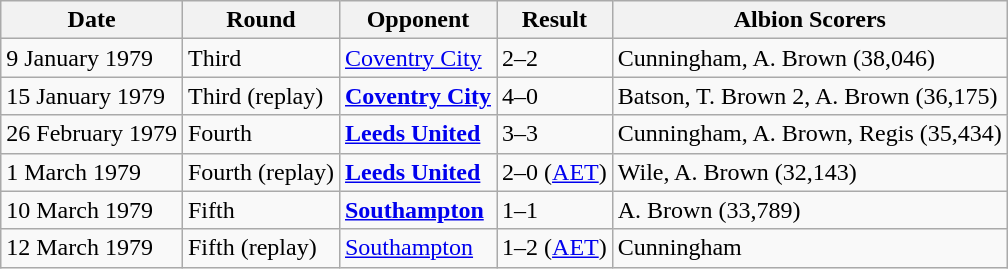<table class="wikitable">
<tr>
<th>Date</th>
<th>Round</th>
<th>Opponent</th>
<th>Result</th>
<th>Albion Scorers</th>
</tr>
<tr>
<td>9 January 1979</td>
<td>Third</td>
<td><a href='#'>Coventry City</a></td>
<td>2–2</td>
<td>Cunningham, A. Brown (38,046)</td>
</tr>
<tr>
<td>15 January 1979</td>
<td>Third (replay)</td>
<td><strong><a href='#'>Coventry City</a></strong></td>
<td>4–0</td>
<td>Batson, T. Brown 2, A. Brown (36,175)</td>
</tr>
<tr>
<td>26 February 1979</td>
<td>Fourth</td>
<td><strong><a href='#'>Leeds United</a></strong></td>
<td>3–3</td>
<td>Cunningham, A. Brown, Regis (35,434)</td>
</tr>
<tr>
<td>1 March 1979</td>
<td>Fourth (replay)</td>
<td><strong><a href='#'>Leeds United</a></strong></td>
<td>2–0 (<a href='#'>AET</a>)</td>
<td>Wile, A. Brown (32,143)</td>
</tr>
<tr>
<td>10 March 1979</td>
<td>Fifth</td>
<td><strong><a href='#'>Southampton</a></strong></td>
<td>1–1</td>
<td>A. Brown (33,789)</td>
</tr>
<tr>
<td>12 March 1979</td>
<td>Fifth (replay)</td>
<td><a href='#'>Southampton</a></td>
<td>1–2 (<a href='#'>AET</a>)</td>
<td>Cunningham</td>
</tr>
</table>
